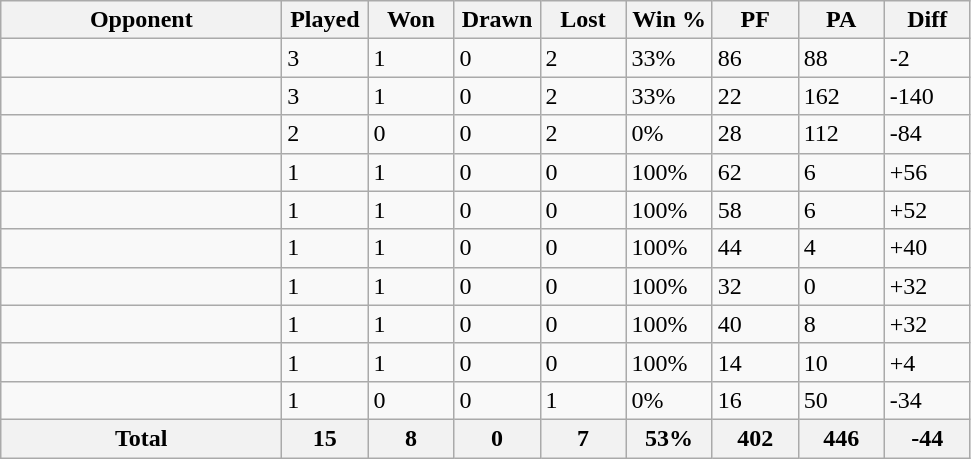<table class="wikitable sortable" style="font-size:100%">
<tr>
<th style="width:180px;">Opponent</th>
<th style="width:50px;">Played</th>
<th style="width:50px;">Won</th>
<th style="width:50px;">Drawn</th>
<th style="width:50px;">Lost</th>
<th style="width:50px;">Win %</th>
<th style="width:50px;">PF</th>
<th style="width:50px;">PA</th>
<th style="width:50px;">Diff</th>
</tr>
<tr>
<td></td>
<td>3</td>
<td>1</td>
<td>0</td>
<td>2</td>
<td>33%</td>
<td>86</td>
<td>88</td>
<td>-2</td>
</tr>
<tr>
<td></td>
<td>3</td>
<td>1</td>
<td>0</td>
<td>2</td>
<td>33%</td>
<td>22</td>
<td>162</td>
<td>-140</td>
</tr>
<tr>
<td></td>
<td>2</td>
<td>0</td>
<td>0</td>
<td>2</td>
<td>0%</td>
<td>28</td>
<td>112</td>
<td>-84</td>
</tr>
<tr>
<td></td>
<td>1</td>
<td>1</td>
<td>0</td>
<td>0</td>
<td>100%</td>
<td>62</td>
<td>6</td>
<td>+56</td>
</tr>
<tr>
<td></td>
<td>1</td>
<td>1</td>
<td>0</td>
<td>0</td>
<td>100%</td>
<td>58</td>
<td>6</td>
<td>+52</td>
</tr>
<tr>
<td></td>
<td>1</td>
<td>1</td>
<td>0</td>
<td>0</td>
<td>100%</td>
<td>44</td>
<td>4</td>
<td>+40</td>
</tr>
<tr>
<td></td>
<td>1</td>
<td>1</td>
<td>0</td>
<td>0</td>
<td>100%</td>
<td>32</td>
<td>0</td>
<td>+32</td>
</tr>
<tr>
<td></td>
<td>1</td>
<td>1</td>
<td>0</td>
<td>0</td>
<td>100%</td>
<td>40</td>
<td>8</td>
<td>+32</td>
</tr>
<tr>
<td></td>
<td>1</td>
<td>1</td>
<td>0</td>
<td>0</td>
<td>100%</td>
<td>14</td>
<td>10</td>
<td>+4</td>
</tr>
<tr>
<td></td>
<td>1</td>
<td>0</td>
<td>0</td>
<td>1</td>
<td>0%</td>
<td>16</td>
<td>50</td>
<td>-34</td>
</tr>
<tr>
<th>Total</th>
<th>15</th>
<th>8</th>
<th>0</th>
<th>7</th>
<th>53%</th>
<th>402</th>
<th>446</th>
<th>-44</th>
</tr>
</table>
